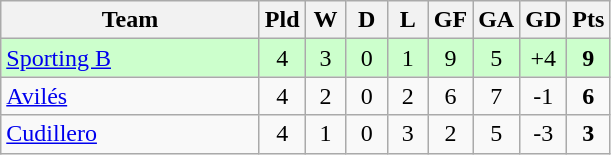<table class="wikitable" style="text-align: center;">
<tr>
<th width=165>Team</th>
<th width=20>Pld</th>
<th width=20>W</th>
<th width=20>D</th>
<th width=20>L</th>
<th width=20>GF</th>
<th width=20>GA</th>
<th width=20>GD</th>
<th width=20>Pts</th>
</tr>
<tr bgcolor=#ccffcc>
<td align=left><a href='#'>Sporting B</a></td>
<td>4</td>
<td>3</td>
<td>0</td>
<td>1</td>
<td>9</td>
<td>5</td>
<td>+4</td>
<td><strong>9</strong></td>
</tr>
<tr>
<td align=left><a href='#'>Avilés</a></td>
<td>4</td>
<td>2</td>
<td>0</td>
<td>2</td>
<td>6</td>
<td>7</td>
<td>-1</td>
<td><strong>6</strong></td>
</tr>
<tr>
<td align=left><a href='#'>Cudillero</a></td>
<td>4</td>
<td>1</td>
<td>0</td>
<td>3</td>
<td>2</td>
<td>5</td>
<td>-3</td>
<td><strong>3</strong></td>
</tr>
</table>
